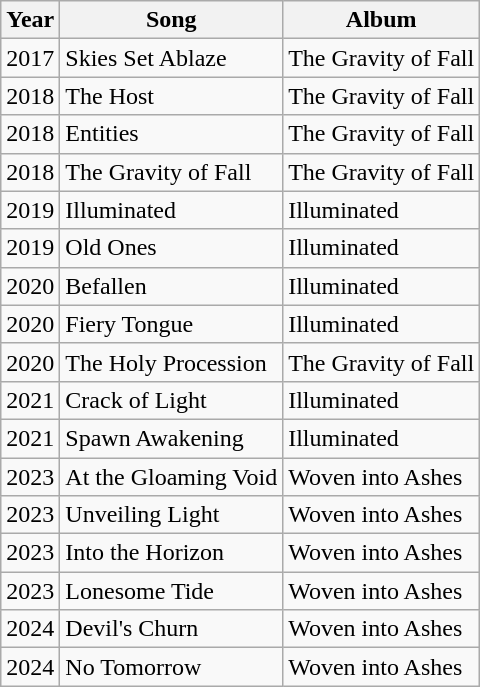<table class="wikitable">
<tr>
<th>Year</th>
<th>Song</th>
<th>Album</th>
</tr>
<tr>
<td>2017</td>
<td>Skies Set Ablaze</td>
<td>The Gravity of Fall</td>
</tr>
<tr>
<td>2018</td>
<td>The Host</td>
<td>The Gravity of Fall</td>
</tr>
<tr>
<td>2018</td>
<td>Entities</td>
<td>The Gravity of Fall</td>
</tr>
<tr>
<td>2018</td>
<td>The Gravity of Fall</td>
<td>The Gravity of Fall</td>
</tr>
<tr>
<td>2019</td>
<td>Illuminated</td>
<td>Illuminated</td>
</tr>
<tr>
<td>2019</td>
<td>Old Ones</td>
<td>Illuminated</td>
</tr>
<tr>
<td>2020</td>
<td>Befallen</td>
<td>Illuminated</td>
</tr>
<tr>
<td>2020</td>
<td>Fiery Tongue</td>
<td>Illuminated</td>
</tr>
<tr>
<td>2020</td>
<td>The Holy Procession</td>
<td>The Gravity of Fall</td>
</tr>
<tr>
<td>2021</td>
<td>Crack of Light</td>
<td>Illuminated</td>
</tr>
<tr>
<td>2021</td>
<td>Spawn Awakening</td>
<td>Illuminated</td>
</tr>
<tr>
<td>2023</td>
<td>At the Gloaming Void</td>
<td>Woven into Ashes</td>
</tr>
<tr>
<td>2023</td>
<td>Unveiling Light</td>
<td>Woven into Ashes</td>
</tr>
<tr>
<td>2023</td>
<td>Into the Horizon</td>
<td>Woven into Ashes</td>
</tr>
<tr>
<td>2023</td>
<td>Lonesome Tide</td>
<td>Woven into Ashes</td>
</tr>
<tr>
<td>2024</td>
<td>Devil's Churn</td>
<td>Woven into Ashes</td>
</tr>
<tr>
<td>2024</td>
<td>No Tomorrow</td>
<td>Woven into Ashes</td>
</tr>
</table>
